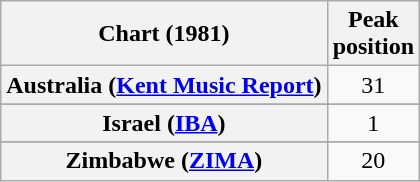<table class="wikitable sortable plainrowheaders" style="text-align:center">
<tr>
<th>Chart (1981)</th>
<th>Peak<br>position</th>
</tr>
<tr>
<th scope="row">Australia (<a href='#'>Kent Music Report</a>)</th>
<td>31</td>
</tr>
<tr>
</tr>
<tr>
</tr>
<tr>
<th scope="row">Israel (<a href='#'>IBA</a>)</th>
<td>1</td>
</tr>
<tr>
</tr>
<tr>
</tr>
<tr>
</tr>
<tr>
</tr>
<tr>
</tr>
<tr>
</tr>
<tr>
<th scope="row">Zimbabwe (<a href='#'>ZIMA</a>)</th>
<td>20</td>
</tr>
</table>
